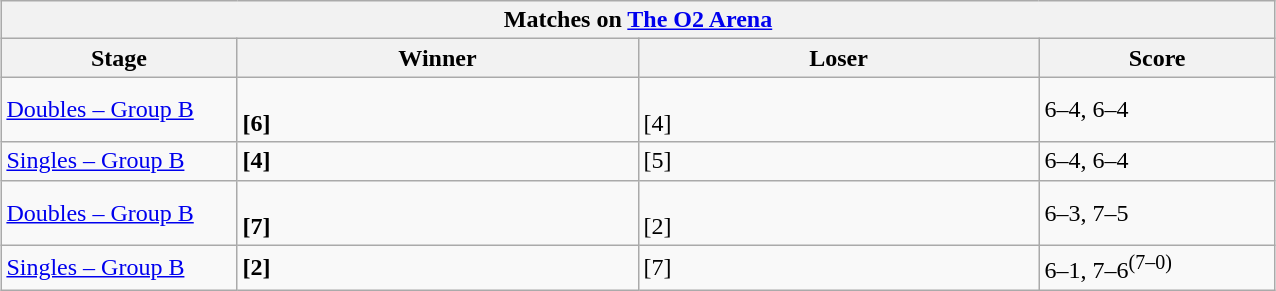<table class="wikitable collapsible uncollapsed" style="margin:1em auto;">
<tr>
<th colspan=4><strong>Matches on <a href='#'>The O2 Arena</a></strong></th>
</tr>
<tr>
<th width=150>Stage</th>
<th width=260>Winner</th>
<th width=260>Loser</th>
<th width=150>Score</th>
</tr>
<tr>
<td><a href='#'>Doubles – Group B</a></td>
<td><strong><br> [6]</strong></td>
<td><br> [4]</td>
<td>6–4, 6–4</td>
</tr>
<tr>
<td><a href='#'>Singles – Group B</a></td>
<td><strong> [4]</strong></td>
<td> [5]</td>
<td>6–4, 6–4 </td>
</tr>
<tr>
<td><a href='#'>Doubles – Group B</a></td>
<td><strong><br> [7]</strong></td>
<td><br>  [2]</td>
<td>6–3, 7–5</td>
</tr>
<tr>
<td><a href='#'>Singles – Group B</a></td>
<td><strong> [2]</strong></td>
<td> [7]</td>
<td>6–1, 7–6<sup>(7–0)</sup></td>
</tr>
</table>
